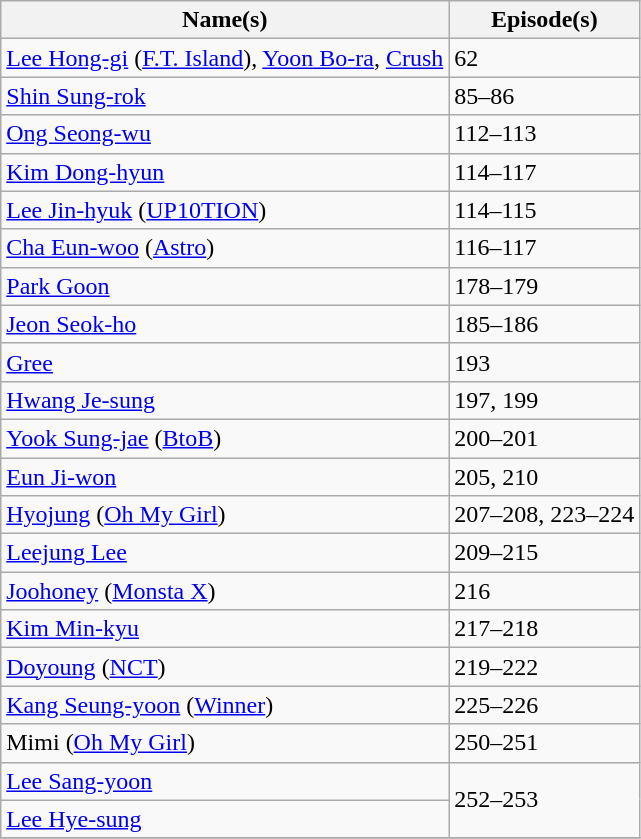<table class="wikitable">
<tr>
<th>Name(s)</th>
<th>Episode(s)</th>
</tr>
<tr>
<td><a href='#'>Lee Hong-gi</a> (<a href='#'>F.T. Island</a>), <a href='#'>Yoon Bo-ra</a>, <a href='#'>Crush</a></td>
<td>62</td>
</tr>
<tr>
<td><a href='#'>Shin Sung-rok</a></td>
<td>85–86</td>
</tr>
<tr>
<td><a href='#'>Ong Seong-wu</a></td>
<td>112–113</td>
</tr>
<tr>
<td><a href='#'>Kim Dong-hyun</a></td>
<td>114–117</td>
</tr>
<tr>
<td><a href='#'>Lee Jin-hyuk</a> (<a href='#'>UP10TION</a>)</td>
<td>114–115</td>
</tr>
<tr>
<td><a href='#'>Cha Eun-woo</a> (<a href='#'>Astro</a>)</td>
<td>116–117</td>
</tr>
<tr>
<td><a href='#'>Park Goon</a></td>
<td>178–179</td>
</tr>
<tr>
<td><a href='#'>Jeon Seok-ho</a></td>
<td>185–186</td>
</tr>
<tr>
<td><a href='#'>Gree</a></td>
<td>193</td>
</tr>
<tr>
<td><a href='#'>Hwang Je-sung</a></td>
<td>197, 199</td>
</tr>
<tr>
<td><a href='#'>Yook Sung-jae</a> (<a href='#'>BtoB</a>)</td>
<td>200–201</td>
</tr>
<tr>
<td><a href='#'>Eun Ji-won</a></td>
<td>205, 210</td>
</tr>
<tr>
<td><a href='#'>Hyojung</a> (<a href='#'>Oh My Girl</a>)</td>
<td>207–208, 223–224</td>
</tr>
<tr>
<td><a href='#'>Leejung Lee</a></td>
<td>209–215</td>
</tr>
<tr>
<td><a href='#'>Joohoney</a> (<a href='#'>Monsta X</a>)</td>
<td>216</td>
</tr>
<tr>
<td><a href='#'>Kim Min-kyu</a></td>
<td>217–218</td>
</tr>
<tr>
<td><a href='#'>Doyoung</a> (<a href='#'>NCT</a>)</td>
<td>219–222</td>
</tr>
<tr>
<td><a href='#'>Kang Seung-yoon</a> (<a href='#'>Winner</a>)</td>
<td>225–226</td>
</tr>
<tr>
<td>Mimi (<a href='#'>Oh My Girl</a>)</td>
<td>250–251</td>
</tr>
<tr>
<td><a href='#'>Lee Sang-yoon</a></td>
<td rowspan="2">252–253</td>
</tr>
<tr>
<td><a href='#'>Lee Hye-sung</a></td>
</tr>
<tr>
</tr>
</table>
